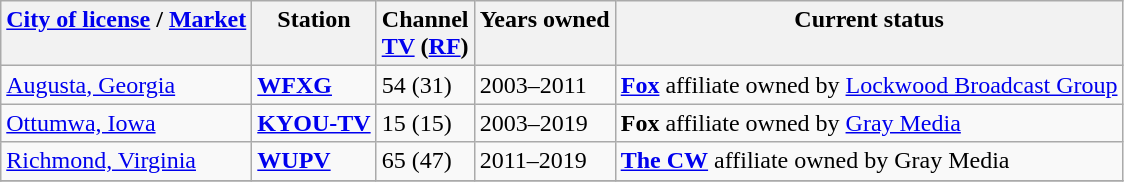<table class="wikitable">
<tr style="vertical-align: top; text-align: left;">
<th><a href='#'>City of license</a> / <a href='#'>Market</a></th>
<th>Station</th>
<th>Channel<br><a href='#'>TV</a> (<a href='#'>RF</a>)</th>
<th>Years owned</th>
<th>Current status</th>
</tr>
<tr style="vertical-align: top; text-align: left;">
<td><a href='#'>Augusta, Georgia</a></td>
<td><strong><a href='#'>WFXG</a></strong></td>
<td>54 (31)</td>
<td>2003–2011</td>
<td><strong><a href='#'>Fox</a></strong> affiliate owned by <a href='#'>Lockwood Broadcast Group</a></td>
</tr>
<tr style="vertical-align: top; text-align: left;">
<td><a href='#'>Ottumwa, Iowa</a></td>
<td><strong><a href='#'>KYOU-TV</a></strong></td>
<td>15 (15)</td>
<td>2003–2019</td>
<td><strong>Fox</strong> affiliate owned by <a href='#'>Gray Media</a></td>
</tr>
<tr style="vertical-align: top; text-align: left;">
<td><a href='#'>Richmond, Virginia</a></td>
<td><strong><a href='#'>WUPV</a></strong></td>
<td>65 (47)</td>
<td>2011–2019</td>
<td><strong><a href='#'>The CW</a></strong> affiliate owned by Gray Media</td>
</tr>
<tr style="vertical-align: top; text-align: left;">
</tr>
</table>
